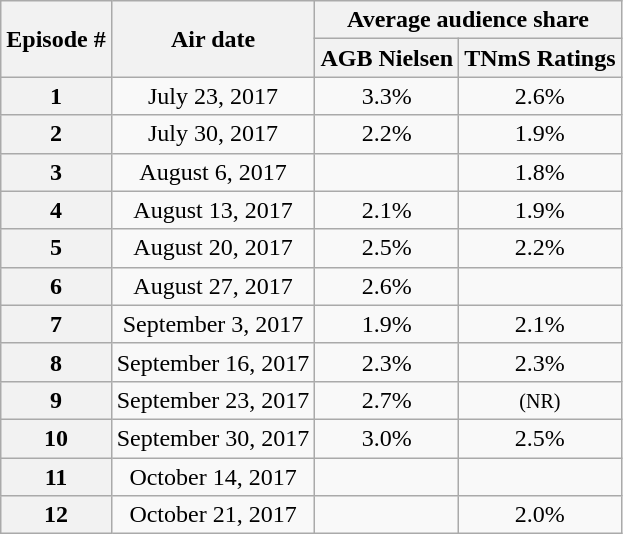<table class="wikitable" style="text-align:center;">
<tr>
<th rowspan="2">Episode #</th>
<th rowspan="2">Air date</th>
<th colspan="2">Average audience share</th>
</tr>
<tr>
<th>AGB Nielsen</th>
<th>TNmS Ratings</th>
</tr>
<tr>
<th>1</th>
<td>July 23, 2017</td>
<td>3.3%</td>
<td>2.6%</td>
</tr>
<tr>
<th>2</th>
<td>July 30, 2017</td>
<td>2.2%</td>
<td>1.9%</td>
</tr>
<tr>
<th>3</th>
<td>August 6, 2017</td>
<td></td>
<td>1.8%</td>
</tr>
<tr>
<th>4</th>
<td>August 13, 2017</td>
<td>2.1%</td>
<td>1.9%</td>
</tr>
<tr>
<th>5</th>
<td>August 20, 2017</td>
<td>2.5%</td>
<td>2.2%</td>
</tr>
<tr>
<th>6</th>
<td>August 27, 2017</td>
<td>2.6%</td>
<td></td>
</tr>
<tr>
<th>7</th>
<td>September 3, 2017</td>
<td>1.9%</td>
<td>2.1%</td>
</tr>
<tr>
<th>8</th>
<td>September 16, 2017</td>
<td>2.3%</td>
<td>2.3%</td>
</tr>
<tr>
<th>9</th>
<td>September 23, 2017</td>
<td>2.7%</td>
<td><small>(NR)</small></td>
</tr>
<tr>
<th>10</th>
<td>September 30, 2017</td>
<td>3.0%</td>
<td>2.5%</td>
</tr>
<tr>
<th>11</th>
<td>October 14, 2017</td>
<td></td>
<td></td>
</tr>
<tr>
<th>12</th>
<td>October 21, 2017</td>
<td></td>
<td>2.0%</td>
</tr>
</table>
